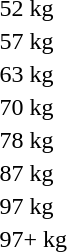<table>
<tr>
<td>52 kg</td>
<td></td>
<td></td>
<td></td>
</tr>
<tr>
<td>57 kg</td>
<td></td>
<td></td>
<td></td>
</tr>
<tr>
<td>63 kg</td>
<td></td>
<td></td>
<td></td>
</tr>
<tr>
<td>70 kg</td>
<td></td>
<td></td>
<td></td>
</tr>
<tr>
<td>78 kg</td>
<td></td>
<td></td>
<td></td>
</tr>
<tr>
<td>87 kg</td>
<td></td>
<td></td>
<td></td>
</tr>
<tr>
<td>97 kg</td>
<td></td>
<td></td>
<td></td>
</tr>
<tr>
<td>97+ kg</td>
<td></td>
<td></td>
<td></td>
</tr>
</table>
